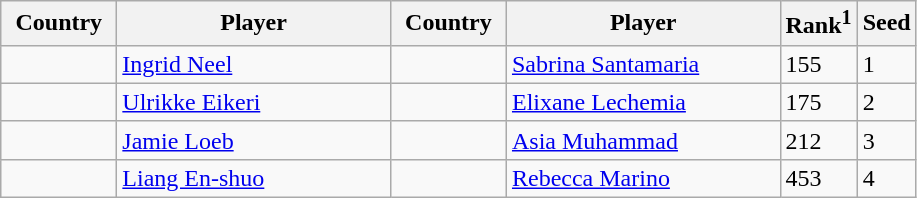<table class="sortable wikitable">
<tr>
<th width="70">Country</th>
<th width="175">Player</th>
<th width="70">Country</th>
<th width="175">Player</th>
<th>Rank<sup>1</sup></th>
<th>Seed</th>
</tr>
<tr>
<td></td>
<td><a href='#'>Ingrid Neel</a></td>
<td></td>
<td><a href='#'>Sabrina Santamaria</a></td>
<td>155</td>
<td>1</td>
</tr>
<tr>
<td></td>
<td><a href='#'>Ulrikke Eikeri</a></td>
<td></td>
<td><a href='#'>Elixane Lechemia</a></td>
<td>175</td>
<td>2</td>
</tr>
<tr>
<td></td>
<td><a href='#'>Jamie Loeb</a></td>
<td></td>
<td><a href='#'>Asia Muhammad</a></td>
<td>212</td>
<td>3</td>
</tr>
<tr>
<td></td>
<td><a href='#'>Liang En-shuo</a></td>
<td></td>
<td><a href='#'>Rebecca Marino</a></td>
<td>453</td>
<td>4</td>
</tr>
</table>
